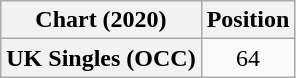<table class="wikitable plainrowheaders" style="text-align:center">
<tr>
<th scope="col">Chart (2020)</th>
<th scope="col">Position</th>
</tr>
<tr>
<th scope="row">UK Singles (OCC)</th>
<td>64</td>
</tr>
</table>
